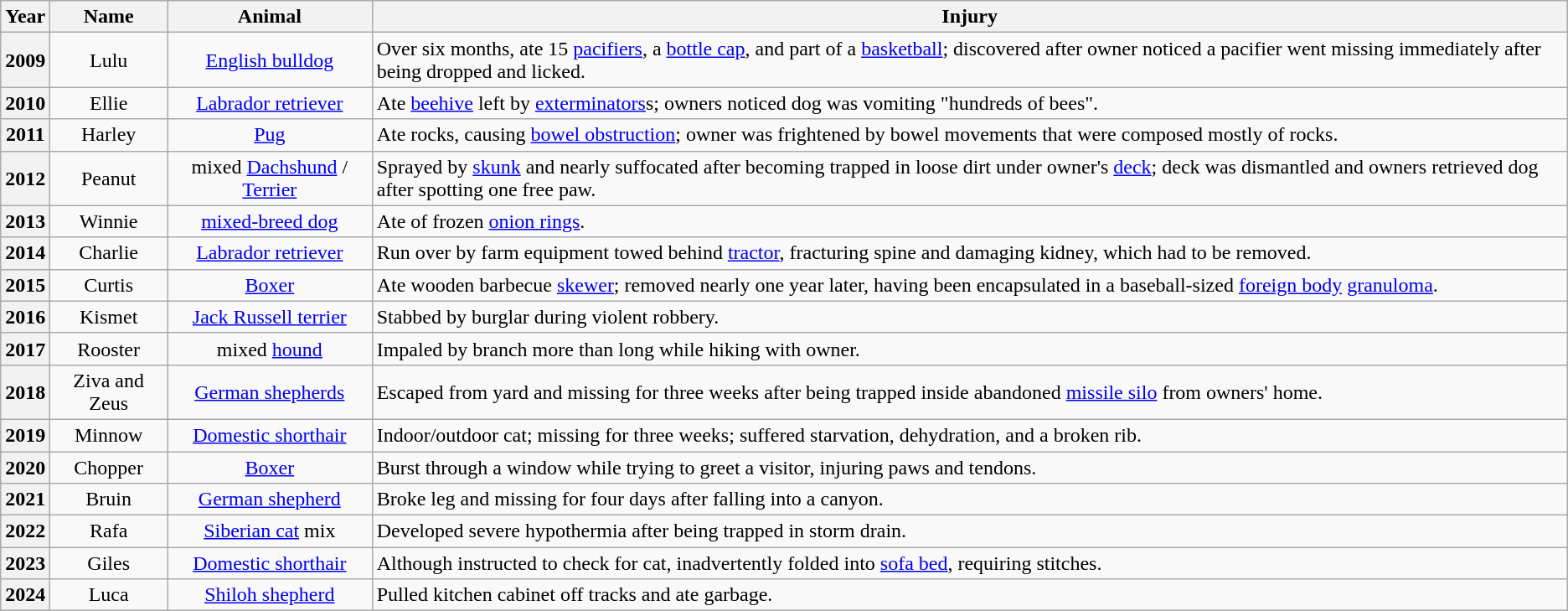<table class="wikitable sortable" style="font-size:100%;text-align:center;">
<tr>
<th>Year</th>
<th>Name</th>
<th>Animal</th>
<th class="unsortable">Injury</th>
</tr>
<tr>
<th>2009</th>
<td>Lulu</td>
<td><a href='#'>English bulldog</a></td>
<td style="text-align:left;">Over six months, ate 15 <a href='#'>pacifiers</a>, a <a href='#'>bottle cap</a>, and part of a <a href='#'>basketball</a>; discovered after owner noticed a pacifier went missing immediately after being dropped and licked.</td>
</tr>
<tr>
<th>2010</th>
<td>Ellie</td>
<td><a href='#'>Labrador retriever</a></td>
<td style="text-align:left;">Ate <a href='#'>beehive</a> left by <a href='#'>exterminators</a>s; owners noticed dog was vomiting "hundreds of bees".</td>
</tr>
<tr>
<th>2011</th>
<td>Harley</td>
<td><a href='#'>Pug</a></td>
<td style="text-align:left;">Ate rocks, causing <a href='#'>bowel obstruction</a>; owner was frightened by bowel movements that were composed mostly of rocks.</td>
</tr>
<tr>
<th>2012</th>
<td>Peanut</td>
<td>mixed <a href='#'>Dachshund</a> / <a href='#'>Terrier</a></td>
<td style="text-align:left;">Sprayed by <a href='#'>skunk</a> and nearly suffocated after becoming trapped in loose dirt under owner's <a href='#'>deck</a>; deck was dismantled and owners retrieved dog after spotting one free paw.</td>
</tr>
<tr>
<th>2013</th>
<td>Winnie</td>
<td><a href='#'>mixed-breed dog</a></td>
<td style="text-align:left;">Ate  of frozen <a href='#'>onion rings</a>.</td>
</tr>
<tr>
<th>2014</th>
<td>Charlie</td>
<td><a href='#'>Labrador retriever</a></td>
<td style="text-align:left;">Run over by farm equipment towed behind <a href='#'>tractor</a>, fracturing spine and damaging kidney, which had to be removed.</td>
</tr>
<tr>
<th>2015</th>
<td>Curtis</td>
<td><a href='#'>Boxer</a></td>
<td style="text-align:left;">Ate wooden barbecue <a href='#'>skewer</a>; removed nearly one year later, having been encapsulated in a baseball-sized <a href='#'>foreign body</a> <a href='#'>granuloma</a>.</td>
</tr>
<tr>
<th>2016</th>
<td>Kismet</td>
<td><a href='#'>Jack Russell terrier</a></td>
<td style="text-align:left;">Stabbed by burglar during violent robbery.</td>
</tr>
<tr>
<th>2017</th>
<td>Rooster</td>
<td>mixed <a href='#'>hound</a></td>
<td style="text-align:left;">Impaled by branch more than  long while hiking with owner.</td>
</tr>
<tr>
<th>2018</th>
<td>Ziva and Zeus</td>
<td><a href='#'>German shepherds</a></td>
<td style="text-align:left;">Escaped from yard and missing for three weeks after being trapped inside abandoned <a href='#'>missile silo</a>  from owners' home.</td>
</tr>
<tr>
<th>2019</th>
<td>Minnow</td>
<td><a href='#'>Domestic shorthair</a></td>
<td style="text-align:left;">Indoor/outdoor cat; missing for three weeks; suffered starvation, dehydration, and a broken rib.</td>
</tr>
<tr>
<th>2020</th>
<td>Chopper</td>
<td><a href='#'>Boxer</a></td>
<td style="text-align:left;">Burst through a window while trying to greet a visitor, injuring paws and tendons.</td>
</tr>
<tr>
<th>2021</th>
<td>Bruin</td>
<td><a href='#'>German shepherd</a></td>
<td style="text-align:left;">Broke leg and missing for four days after falling  into a canyon.</td>
</tr>
<tr>
<th>2022</th>
<td>Rafa</td>
<td><a href='#'>Siberian cat</a> mix</td>
<td style="text-align:left;">Developed severe hypothermia after being trapped in storm drain.</td>
</tr>
<tr>
<th>2023</th>
<td>Giles</td>
<td><a href='#'>Domestic shorthair</a></td>
<td style="text-align:left;">Although instructed to check for cat, inadvertently folded into <a href='#'>sofa bed</a>, requiring stitches.</td>
</tr>
<tr>
<th>2024</th>
<td>Luca</td>
<td><a href='#'>Shiloh shepherd</a></td>
<td style="text-align:left;">Pulled kitchen cabinet off tracks and ate garbage.</td>
</tr>
</table>
